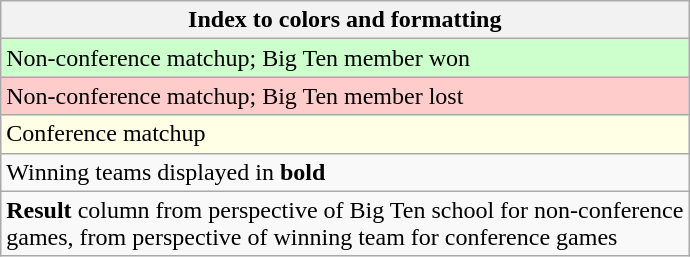<table class="wikitable">
<tr>
<th>Index to colors and formatting</th>
</tr>
<tr bgcolor=#ccffcc>
<td>Non-conference matchup; Big Ten member won</td>
</tr>
<tr bgcolor=#ffcccc>
<td>Non-conference matchup; Big Ten member lost</td>
</tr>
<tr bgcolor=#ffffe6>
<td>Conference matchup</td>
</tr>
<tr>
<td>Winning teams displayed in <strong>bold</strong></td>
</tr>
<tr>
<td><strong>Result</strong> column from perspective of Big Ten school for non-conference<br>games, from perspective of winning team for conference games</td>
</tr>
</table>
